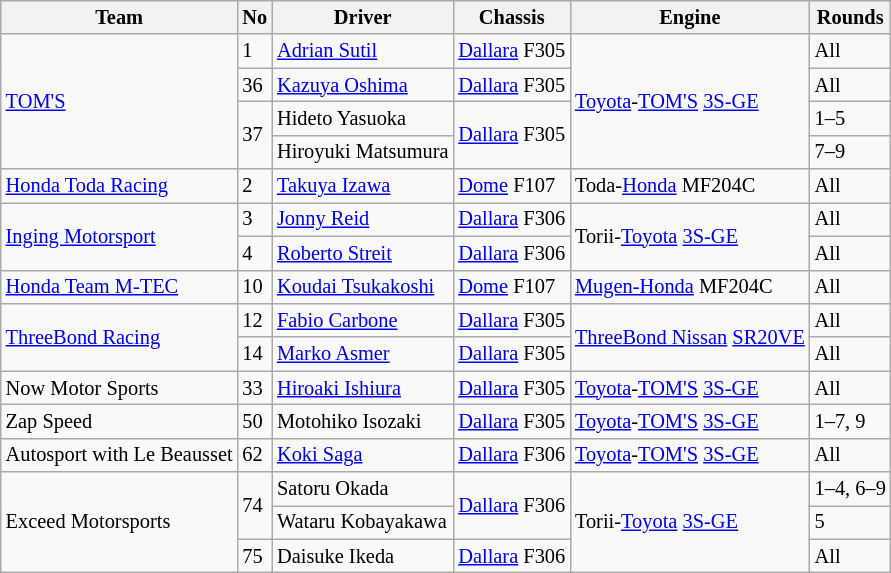<table class="wikitable" style="font-size: 85%;">
<tr>
<th>Team</th>
<th>No</th>
<th>Driver</th>
<th>Chassis</th>
<th>Engine</th>
<th>Rounds</th>
</tr>
<tr>
<td rowspan=4><a href='#'>TOM'S</a></td>
<td>1</td>
<td> <a href='#'>Adrian Sutil</a></td>
<td><a href='#'>Dallara</a> F305</td>
<td rowspan=4><a href='#'>Toyota</a>-<a href='#'>TOM'S</a> <a href='#'>3S-GE</a></td>
<td>All</td>
</tr>
<tr>
<td>36</td>
<td> <a href='#'>Kazuya Oshima</a></td>
<td><a href='#'>Dallara</a> F305</td>
<td>All</td>
</tr>
<tr>
<td rowspan=2>37</td>
<td> Hideto Yasuoka</td>
<td rowspan=2><a href='#'>Dallara</a> F305</td>
<td>1–5</td>
</tr>
<tr>
<td> Hiroyuki Matsumura</td>
<td>7–9</td>
</tr>
<tr>
<td><a href='#'>Honda Toda Racing</a></td>
<td>2</td>
<td> <a href='#'>Takuya Izawa</a></td>
<td><a href='#'>Dome</a> F107</td>
<td>Toda-<a href='#'>Honda</a> MF204C</td>
<td>All</td>
</tr>
<tr>
<td rowspan=2><a href='#'>Inging Motorsport</a></td>
<td>3</td>
<td> <a href='#'>Jonny Reid</a></td>
<td><a href='#'>Dallara</a> F306</td>
<td rowspan=2>Torii-<a href='#'>Toyota</a> <a href='#'>3S-GE</a></td>
<td>All</td>
</tr>
<tr>
<td>4</td>
<td> <a href='#'>Roberto Streit</a></td>
<td><a href='#'>Dallara</a> F306</td>
<td>All</td>
</tr>
<tr>
<td><a href='#'>Honda Team M-TEC</a></td>
<td>10</td>
<td> <a href='#'>Koudai Tsukakoshi</a></td>
<td><a href='#'>Dome</a> F107</td>
<td><a href='#'>Mugen-Honda</a> MF204C</td>
<td>All</td>
</tr>
<tr>
<td rowspan=2><a href='#'>ThreeBond Racing</a></td>
<td>12</td>
<td> <a href='#'>Fabio Carbone</a></td>
<td><a href='#'>Dallara</a> F305</td>
<td rowspan=2><a href='#'>ThreeBond Nissan</a> <a href='#'>SR20VE</a></td>
<td>All</td>
</tr>
<tr>
<td>14</td>
<td> <a href='#'>Marko Asmer</a></td>
<td><a href='#'>Dallara</a> F305</td>
<td>All</td>
</tr>
<tr>
<td>Now Motor Sports</td>
<td>33</td>
<td> <a href='#'>Hiroaki Ishiura</a></td>
<td><a href='#'>Dallara</a> F305</td>
<td><a href='#'>Toyota</a>-<a href='#'>TOM'S</a> <a href='#'>3S-GE</a></td>
<td>All</td>
</tr>
<tr>
<td>Zap Speed</td>
<td>50</td>
<td> Motohiko Isozaki</td>
<td><a href='#'>Dallara</a> F305</td>
<td><a href='#'>Toyota</a>-<a href='#'>TOM'S</a> <a href='#'>3S-GE</a></td>
<td>1–7, 9</td>
</tr>
<tr>
<td>Autosport with Le Beausset</td>
<td>62</td>
<td> <a href='#'>Koki Saga</a></td>
<td><a href='#'>Dallara</a> F306</td>
<td><a href='#'>Toyota</a>-<a href='#'>TOM'S</a> <a href='#'>3S-GE</a></td>
<td>All</td>
</tr>
<tr>
<td rowspan=3>Exceed Motorsports</td>
<td rowspan=2>74</td>
<td> Satoru Okada</td>
<td rowspan=2><a href='#'>Dallara</a> F306</td>
<td rowspan=3>Torii-<a href='#'>Toyota</a> <a href='#'>3S-GE</a></td>
<td>1–4, 6–9</td>
</tr>
<tr>
<td> Wataru Kobayakawa</td>
<td>5</td>
</tr>
<tr>
<td>75</td>
<td> Daisuke Ikeda</td>
<td><a href='#'>Dallara</a> F306</td>
<td>All</td>
</tr>
</table>
